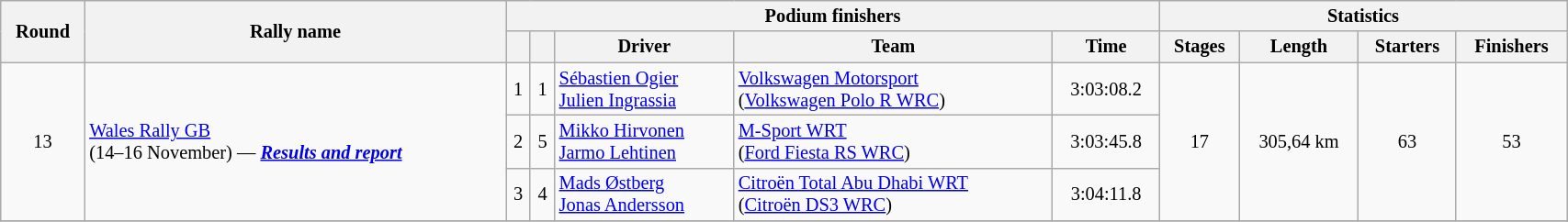<table class="wikitable" width=90% style="font-size:85%;">
<tr>
<th rowspan=2>Round</th>
<th style="width:22em" rowspan=2>Rally name</th>
<th colspan=5>Podium finishers</th>
<th colspan=4>Statistics</th>
</tr>
<tr>
<th></th>
<th></th>
<th>Driver</th>
<th>Team</th>
<th>Time</th>
<th>Stages</th>
<th>Length</th>
<th>Starters</th>
<th>Finishers</th>
</tr>
<tr>
<td rowspan=3 align=center>13</td>
<td rowspan=3 nowrap> <a href='#'>Wales Rally GB</a><br>(14–16 November) — <strong><em><a href='#'>Results and report</a></em></strong></td>
<td align=center>1</td>
<td align=center>1</td>
<td nowrap> <a href='#'>Sébastien Ogier</a><br> <a href='#'>Julien Ingrassia</a></td>
<td nowrap> <a href='#'>Volkswagen Motorsport</a><br> (<a href='#'>Volkswagen Polo R WRC</a>)</td>
<td align=center>3:03:08.2</td>
<td rowspan=3 align=center>17</td>
<td rowspan=3 align=center>305,64 km</td>
<td rowspan=3 align=center>63</td>
<td rowspan=3 align=center>53</td>
</tr>
<tr>
<td align=center>2</td>
<td align=center>5</td>
<td nowrap> <a href='#'>Mikko Hirvonen</a><br> <a href='#'>Jarmo Lehtinen</a></td>
<td nowrap> <a href='#'>M-Sport WRT</a><br> (<a href='#'>Ford Fiesta RS WRC</a>)</td>
<td align=center>3:03:45.8</td>
</tr>
<tr>
<td align=center>3</td>
<td align=center>4</td>
<td nowrap> <a href='#'>Mads Østberg</a><br> <a href='#'>Jonas Andersson</a></td>
<td nowrap> <a href='#'>Citroën Total Abu Dhabi WRT</a><br> (<a href='#'>Citroën DS3 WRC</a>)</td>
<td align=center>3:04:11.8</td>
</tr>
<tr>
</tr>
</table>
